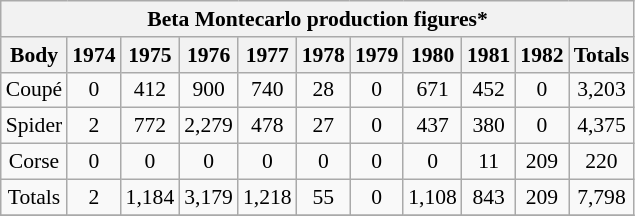<table class="wikitable" style="text-align:center; font-size:90%;">
<tr>
<th colspan=15>Beta Montecarlo production figures*</th>
</tr>
<tr>
<th>Body</th>
<th>1974</th>
<th>1975</th>
<th>1976</th>
<th>1977</th>
<th>1978</th>
<th>1979</th>
<th>1980</th>
<th>1981</th>
<th>1982</th>
<th>Totals</th>
</tr>
<tr>
<td>Coupé</td>
<td>0</td>
<td>412</td>
<td>900</td>
<td>740</td>
<td>28</td>
<td>0</td>
<td>671</td>
<td>452</td>
<td>0</td>
<td>3,203</td>
</tr>
<tr>
<td>Spider</td>
<td>2</td>
<td>772</td>
<td>2,279</td>
<td>478</td>
<td>27</td>
<td>0</td>
<td>437</td>
<td>380</td>
<td>0</td>
<td>4,375</td>
</tr>
<tr>
<td>Corse</td>
<td>0</td>
<td>0</td>
<td>0</td>
<td>0</td>
<td>0</td>
<td>0</td>
<td>0</td>
<td>11</td>
<td>209</td>
<td>220</td>
</tr>
<tr>
<td>Totals</td>
<td>2</td>
<td>1,184</td>
<td>3,179</td>
<td>1,218</td>
<td>55</td>
<td>0</td>
<td>1,108</td>
<td>843</td>
<td>209</td>
<td>7,798</td>
</tr>
<tr>
</tr>
</table>
